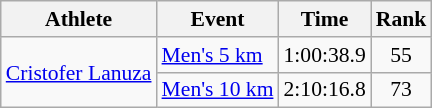<table class=wikitable style="font-size:90%;">
<tr>
<th>Athlete</th>
<th>Event</th>
<th>Time</th>
<th>Rank</th>
</tr>
<tr align=center>
<td align=left rowspan=2><a href='#'>Cristofer Lanuza</a></td>
<td align=left><a href='#'>Men's 5 km</a></td>
<td>1:00:38.9</td>
<td>55</td>
</tr>
<tr align=center>
<td align=left><a href='#'>Men's 10 km</a></td>
<td>2:10:16.8</td>
<td>73</td>
</tr>
</table>
